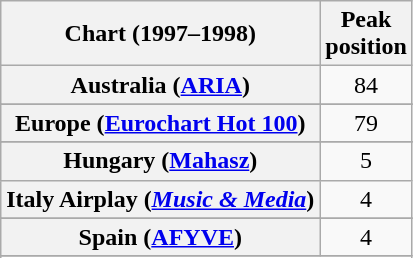<table class="wikitable sortable plainrowheaders" style="text-align:center">
<tr>
<th>Chart (1997–1998)</th>
<th>Peak<br>position</th>
</tr>
<tr>
<th scope="row">Australia (<a href='#'>ARIA</a>)</th>
<td>84</td>
</tr>
<tr>
</tr>
<tr>
</tr>
<tr>
<th scope="row">Europe (<a href='#'>Eurochart Hot 100</a>)</th>
<td>79</td>
</tr>
<tr>
</tr>
<tr>
<th scope="row">Hungary (<a href='#'>Mahasz</a>)</th>
<td>5</td>
</tr>
<tr>
<th scope="row">Italy Airplay (<em><a href='#'>Music & Media</a></em>)</th>
<td>4</td>
</tr>
<tr>
</tr>
<tr>
</tr>
<tr>
<th scope="row">Spain (<a href='#'>AFYVE</a>)</th>
<td>4</td>
</tr>
<tr>
</tr>
<tr>
</tr>
<tr>
</tr>
<tr>
</tr>
<tr>
</tr>
<tr>
</tr>
</table>
